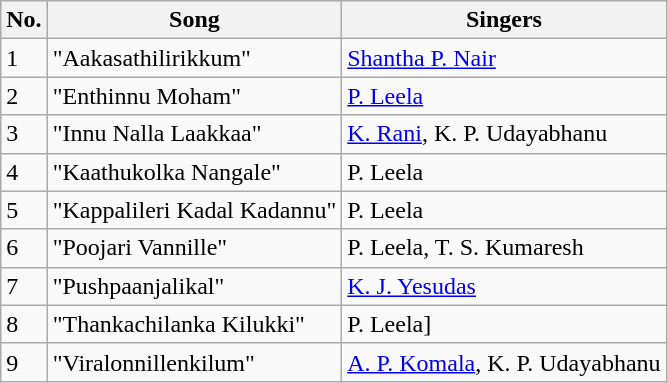<table class="wikitable">
<tr>
<th>No.</th>
<th>Song</th>
<th>Singers</th>
</tr>
<tr>
<td>1</td>
<td>"Aakasathilirikkum"</td>
<td><a href='#'>Shantha P. Nair</a></td>
</tr>
<tr>
<td>2</td>
<td>"Enthinnu Moham"</td>
<td><a href='#'>P. Leela</a></td>
</tr>
<tr>
<td>3</td>
<td>"Innu Nalla Laakkaa"</td>
<td><a href='#'>K. Rani</a>, K. P. Udayabhanu</td>
</tr>
<tr>
<td>4</td>
<td>"Kaathukolka Nangale"</td>
<td>P. Leela</td>
</tr>
<tr>
<td>5</td>
<td>"Kappalileri Kadal Kadannu"</td>
<td>P. Leela</td>
</tr>
<tr>
<td>6</td>
<td>"Poojari Vannille"</td>
<td>P. Leela, T. S. Kumaresh</td>
</tr>
<tr>
<td>7</td>
<td>"Pushpaanjalikal"</td>
<td><a href='#'>K. J. Yesudas</a></td>
</tr>
<tr>
<td>8</td>
<td>"Thankachilanka Kilukki"</td>
<td>P. Leela]</td>
</tr>
<tr>
<td>9</td>
<td>"Viralonnillenkilum"</td>
<td><a href='#'>A. P. Komala</a>, K. P. Udayabhanu</td>
</tr>
</table>
